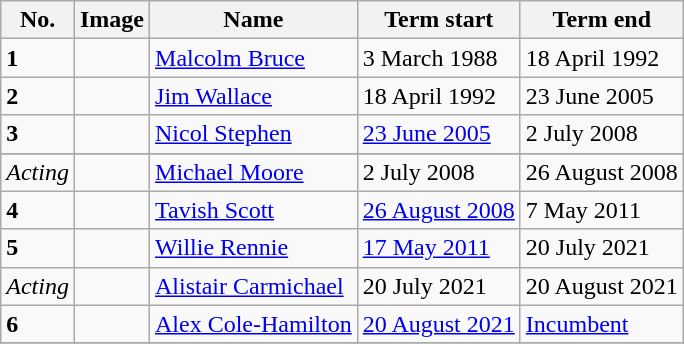<table class="wikitable">
<tr>
<th>No.</th>
<th>Image</th>
<th>Name</th>
<th>Term start</th>
<th>Term end</th>
</tr>
<tr>
<td><strong>1</strong></td>
<td></td>
<td><a href='#'>Malcolm Bruce</a></td>
<td>3 March 1988</td>
<td>18 April 1992</td>
</tr>
<tr>
<td><strong>2</strong></td>
<td></td>
<td><a href='#'>Jim Wallace</a></td>
<td>18 April 1992</td>
<td>23 June 2005</td>
</tr>
<tr>
<td><strong>3</strong></td>
<td></td>
<td><a href='#'>Nicol Stephen</a></td>
<td><a href='#'>23 June 2005</a></td>
<td>2 July 2008</td>
</tr>
<tr>
</tr>
<tr>
<td><em>Acting</em></td>
<td></td>
<td><a href='#'>Michael Moore</a></td>
<td>2 July 2008</td>
<td>26 August 2008</td>
</tr>
<tr>
<td><strong>4</strong></td>
<td></td>
<td><a href='#'>Tavish Scott</a></td>
<td><a href='#'>26 August 2008</a></td>
<td>7 May 2011</td>
</tr>
<tr>
<td><strong>5</strong></td>
<td></td>
<td><a href='#'>Willie Rennie</a></td>
<td><a href='#'>17 May 2011</a></td>
<td>20 July 2021</td>
</tr>
<tr>
<td><em>Acting</em></td>
<td></td>
<td><a href='#'>Alistair Carmichael</a></td>
<td>20 July 2021</td>
<td>20 August 2021</td>
</tr>
<tr>
<td><strong>6</strong></td>
<td></td>
<td><a href='#'>Alex Cole-Hamilton</a></td>
<td><a href='#'>20 August 2021</a></td>
<td><a href='#'>Incumbent</a></td>
</tr>
<tr>
</tr>
</table>
